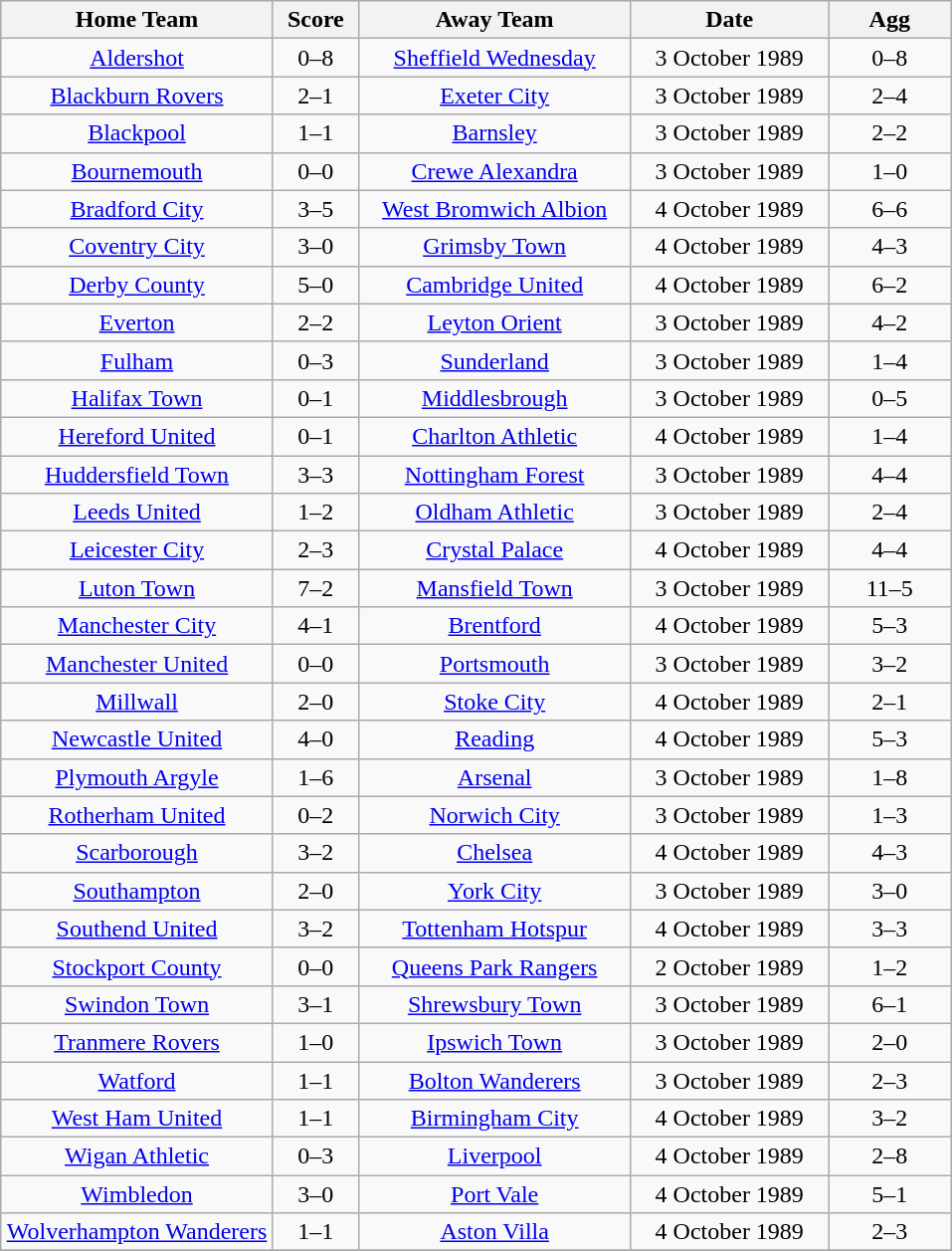<table class="wikitable" style="text-align:center;">
<tr>
<th width=175>Home Team</th>
<th width=50>Score</th>
<th width=175>Away Team</th>
<th width=125>Date</th>
<th width= 75>Agg</th>
</tr>
<tr>
<td><a href='#'>Aldershot</a></td>
<td>0–8</td>
<td><a href='#'>Sheffield Wednesday</a></td>
<td>3 October 1989</td>
<td>0–8</td>
</tr>
<tr>
<td><a href='#'>Blackburn Rovers</a></td>
<td>2–1</td>
<td><a href='#'>Exeter City</a></td>
<td>3 October 1989</td>
<td>2–4</td>
</tr>
<tr>
<td><a href='#'>Blackpool</a></td>
<td>1–1</td>
<td><a href='#'>Barnsley</a></td>
<td>3 October 1989</td>
<td>2–2</td>
</tr>
<tr>
<td><a href='#'>Bournemouth</a></td>
<td>0–0</td>
<td><a href='#'>Crewe Alexandra</a></td>
<td>3 October 1989</td>
<td>1–0</td>
</tr>
<tr>
<td><a href='#'>Bradford City</a></td>
<td>3–5</td>
<td><a href='#'>West Bromwich Albion</a></td>
<td>4 October 1989</td>
<td>6–6</td>
</tr>
<tr>
<td><a href='#'>Coventry City</a></td>
<td>3–0</td>
<td><a href='#'>Grimsby Town</a></td>
<td>4 October 1989</td>
<td>4–3</td>
</tr>
<tr>
<td><a href='#'>Derby County</a></td>
<td>5–0</td>
<td><a href='#'>Cambridge United</a></td>
<td>4 October 1989</td>
<td>6–2</td>
</tr>
<tr>
<td><a href='#'>Everton</a></td>
<td>2–2</td>
<td><a href='#'>Leyton Orient</a></td>
<td>3 October 1989</td>
<td>4–2</td>
</tr>
<tr>
<td><a href='#'>Fulham</a></td>
<td>0–3</td>
<td><a href='#'>Sunderland</a></td>
<td>3 October 1989</td>
<td>1–4</td>
</tr>
<tr>
<td><a href='#'>Halifax Town</a></td>
<td>0–1</td>
<td><a href='#'>Middlesbrough</a></td>
<td>3 October 1989</td>
<td>0–5</td>
</tr>
<tr>
<td><a href='#'>Hereford United</a></td>
<td>0–1</td>
<td><a href='#'>Charlton Athletic</a></td>
<td>4 October 1989</td>
<td>1–4</td>
</tr>
<tr>
<td><a href='#'>Huddersfield Town</a></td>
<td>3–3</td>
<td><a href='#'>Nottingham Forest</a></td>
<td>3 October 1989</td>
<td>4–4</td>
</tr>
<tr>
<td><a href='#'>Leeds United</a></td>
<td>1–2</td>
<td><a href='#'>Oldham Athletic</a></td>
<td>3 October 1989</td>
<td>2–4</td>
</tr>
<tr>
<td><a href='#'>Leicester City</a></td>
<td>2–3</td>
<td><a href='#'>Crystal Palace</a></td>
<td>4 October 1989</td>
<td>4–4</td>
</tr>
<tr>
<td><a href='#'>Luton Town</a></td>
<td>7–2</td>
<td><a href='#'>Mansfield Town</a></td>
<td>3 October 1989</td>
<td>11–5</td>
</tr>
<tr>
<td><a href='#'>Manchester City</a></td>
<td>4–1</td>
<td><a href='#'>Brentford</a></td>
<td>4 October 1989</td>
<td>5–3</td>
</tr>
<tr>
<td><a href='#'>Manchester United</a></td>
<td>0–0</td>
<td><a href='#'>Portsmouth</a></td>
<td>3 October 1989</td>
<td>3–2</td>
</tr>
<tr>
<td><a href='#'>Millwall</a></td>
<td>2–0</td>
<td><a href='#'>Stoke City</a></td>
<td>4 October 1989</td>
<td>2–1</td>
</tr>
<tr>
<td><a href='#'>Newcastle United</a></td>
<td>4–0</td>
<td><a href='#'>Reading</a></td>
<td>4 October 1989</td>
<td>5–3</td>
</tr>
<tr>
<td><a href='#'>Plymouth Argyle</a></td>
<td>1–6</td>
<td><a href='#'>Arsenal</a></td>
<td>3 October 1989</td>
<td>1–8</td>
</tr>
<tr>
<td><a href='#'>Rotherham United</a></td>
<td>0–2</td>
<td><a href='#'>Norwich City</a></td>
<td>3 October 1989</td>
<td>1–3</td>
</tr>
<tr>
<td><a href='#'>Scarborough</a></td>
<td>3–2</td>
<td><a href='#'>Chelsea</a></td>
<td>4 October 1989</td>
<td>4–3</td>
</tr>
<tr>
<td><a href='#'>Southampton</a></td>
<td>2–0</td>
<td><a href='#'>York City</a></td>
<td>3 October 1989</td>
<td>3–0</td>
</tr>
<tr>
<td><a href='#'>Southend United</a></td>
<td>3–2</td>
<td><a href='#'>Tottenham Hotspur</a></td>
<td>4 October 1989</td>
<td>3–3</td>
</tr>
<tr>
<td><a href='#'>Stockport County</a></td>
<td>0–0</td>
<td><a href='#'>Queens Park Rangers</a></td>
<td>2 October 1989</td>
<td>1–2</td>
</tr>
<tr>
<td><a href='#'>Swindon Town</a></td>
<td>3–1</td>
<td><a href='#'>Shrewsbury Town</a></td>
<td>3 October 1989</td>
<td>6–1</td>
</tr>
<tr>
<td><a href='#'>Tranmere Rovers</a></td>
<td>1–0</td>
<td><a href='#'>Ipswich Town</a></td>
<td>3 October 1989</td>
<td>2–0</td>
</tr>
<tr>
<td><a href='#'>Watford</a></td>
<td>1–1</td>
<td><a href='#'>Bolton Wanderers</a></td>
<td>3 October 1989</td>
<td>2–3</td>
</tr>
<tr>
<td><a href='#'>West Ham United</a></td>
<td>1–1</td>
<td><a href='#'>Birmingham City</a></td>
<td>4 October 1989</td>
<td>3–2</td>
</tr>
<tr>
<td><a href='#'>Wigan Athletic</a></td>
<td>0–3</td>
<td><a href='#'>Liverpool</a></td>
<td>4 October 1989</td>
<td>2–8</td>
</tr>
<tr>
<td><a href='#'>Wimbledon</a></td>
<td>3–0</td>
<td><a href='#'>Port Vale</a></td>
<td>4 October 1989</td>
<td>5–1</td>
</tr>
<tr>
<td><a href='#'>Wolverhampton Wanderers</a></td>
<td>1–1</td>
<td><a href='#'>Aston Villa</a></td>
<td>4 October 1989</td>
<td>2–3</td>
</tr>
<tr>
</tr>
</table>
